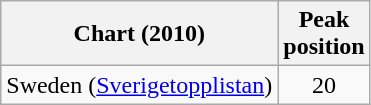<table class="wikitable">
<tr>
<th>Chart (2010)</th>
<th>Peak<br>position</th>
</tr>
<tr>
<td>Sweden (<a href='#'>Sverigetopplistan</a>)</td>
<td style="text-align:center;">20</td>
</tr>
</table>
